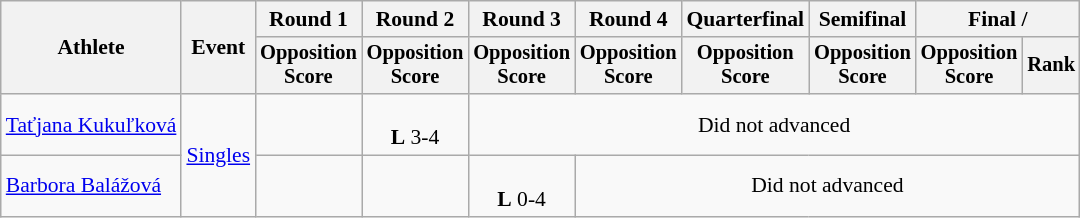<table class=wikitable style="font-size:90%">
<tr>
<th rowspan=2>Athlete</th>
<th rowspan=2>Event</th>
<th>Round 1</th>
<th>Round 2</th>
<th>Round 3</th>
<th>Round 4</th>
<th>Quarterfinal</th>
<th>Semifinal</th>
<th colspan=2>Final / </th>
</tr>
<tr style="font-size:95%">
<th>Opposition<br>Score</th>
<th>Opposition<br>Score</th>
<th>Opposition<br>Score</th>
<th>Opposition<br>Score</th>
<th>Opposition<br>Score</th>
<th>Opposition<br>Score</th>
<th>Opposition<br>Score</th>
<th>Rank</th>
</tr>
<tr align=center>
<td align=left><a href='#'>Taťjana Kukuľková</a></td>
<td align=left rowspan=2><a href='#'>Singles</a></td>
<td></td>
<td> <br><strong>L</strong> 3-4</td>
<td colspan=6>Did not advanced</td>
</tr>
<tr align=center>
<td align=left><a href='#'>Barbora Balážová</a></td>
<td></td>
<td></td>
<td> <br><strong>L</strong> 0-4</td>
<td colspan=5>Did not advanced</td>
</tr>
</table>
